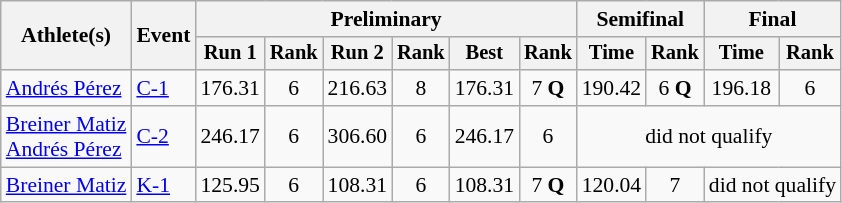<table class="wikitable" style="font-size:90%">
<tr>
<th rowspan=2>Athlete(s)</th>
<th rowspan=2>Event</th>
<th colspan="6">Preliminary</th>
<th colspan="2">Semifinal</th>
<th colspan="2">Final</th>
</tr>
<tr style="font-size:95%">
<th>Run 1</th>
<th>Rank</th>
<th>Run 2</th>
<th>Rank</th>
<th>Best</th>
<th>Rank</th>
<th>Time</th>
<th>Rank</th>
<th>Time</th>
<th>Rank</th>
</tr>
<tr align=center>
<td align=left><a href='#'>Andrés Pérez</a></td>
<td align=left><a href='#'>C-1</a></td>
<td>176.31</td>
<td>6</td>
<td>216.63</td>
<td>8</td>
<td>176.31</td>
<td>7 <strong>Q</strong></td>
<td>190.42</td>
<td>6 <strong>Q</strong></td>
<td>196.18</td>
<td>6</td>
</tr>
<tr align=center>
<td align=left><a href='#'>Breiner Matiz</a><br><a href='#'>Andrés Pérez</a></td>
<td align=left><a href='#'>C-2</a></td>
<td>246.17</td>
<td>6</td>
<td>306.60</td>
<td>6</td>
<td>246.17</td>
<td>6</td>
<td colspan=4>did not qualify</td>
</tr>
<tr align=center>
<td align=left><a href='#'>Breiner Matiz</a></td>
<td align=left><a href='#'>K-1</a></td>
<td>125.95</td>
<td>6</td>
<td>108.31</td>
<td>6</td>
<td>108.31</td>
<td>7 <strong>Q</strong></td>
<td>120.04</td>
<td>7</td>
<td colspan=2>did not qualify</td>
</tr>
</table>
